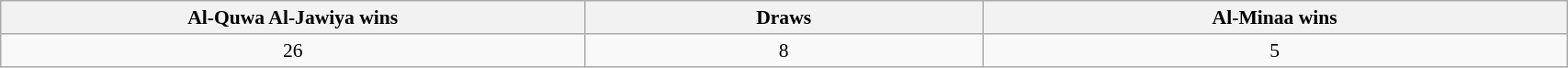<table class="wikitable" style="font-size:90%" width=90%;>
<tr>
<th width=150>Al-Quwa Al-Jawiya wins</th>
<th width=100>Draws</th>
<th width=150>Al-Minaa wins</th>
</tr>
<tr>
<td align="center">26</td>
<td align="center">8</td>
<td align="center">5</td>
</tr>
</table>
